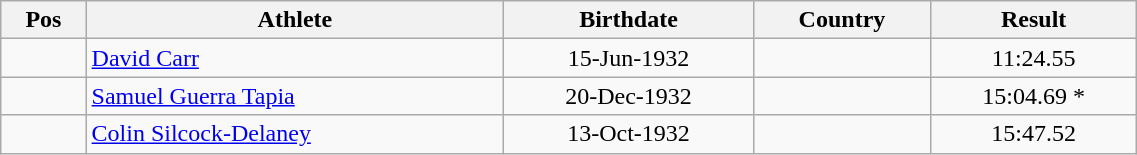<table class="wikitable"  style="text-align:center; width:60%;">
<tr>
<th>Pos</th>
<th>Athlete</th>
<th>Birthdate</th>
<th>Country</th>
<th>Result</th>
</tr>
<tr>
<td align=center></td>
<td align=left><a href='#'>David Carr</a></td>
<td>15-Jun-1932</td>
<td align=left></td>
<td>11:24.55</td>
</tr>
<tr>
<td align=center></td>
<td align=left><a href='#'>Samuel Guerra Tapia</a></td>
<td>20-Dec-1932</td>
<td align=left></td>
<td>15:04.69 *</td>
</tr>
<tr>
<td align=center></td>
<td align=left><a href='#'>Colin Silcock-Delaney</a></td>
<td>13-Oct-1932</td>
<td align=left></td>
<td>15:47.52</td>
</tr>
</table>
